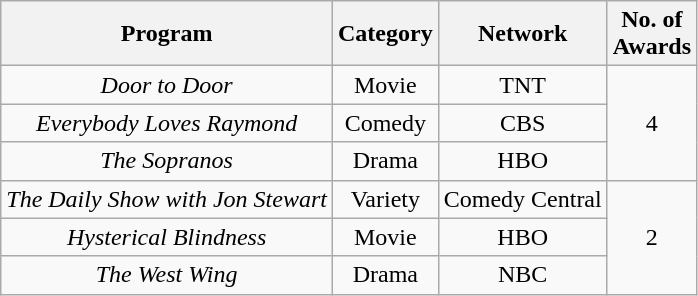<table class="wikitable">
<tr>
<th>Program</th>
<th>Category</th>
<th>Network</th>
<th>No. of<br>Awards</th>
</tr>
<tr style="text-align:center">
<td><em>Door to Door</em></td>
<td>Movie</td>
<td>TNT</td>
<td rowspan="3">4</td>
</tr>
<tr style="text-align:center">
<td><em>Everybody Loves Raymond</em></td>
<td>Comedy</td>
<td>CBS</td>
</tr>
<tr style="text-align:center">
<td><em>The Sopranos</em></td>
<td>Drama</td>
<td>HBO</td>
</tr>
<tr style="text-align:center">
<td><em>The Daily Show with Jon Stewart</em></td>
<td>Variety</td>
<td>Comedy Central</td>
<td rowspan="3">2</td>
</tr>
<tr style="text-align:center">
<td><em>Hysterical Blindness</em></td>
<td>Movie</td>
<td>HBO</td>
</tr>
<tr style="text-align:center">
<td><em>The West Wing</em></td>
<td>Drama</td>
<td>NBC</td>
</tr>
</table>
